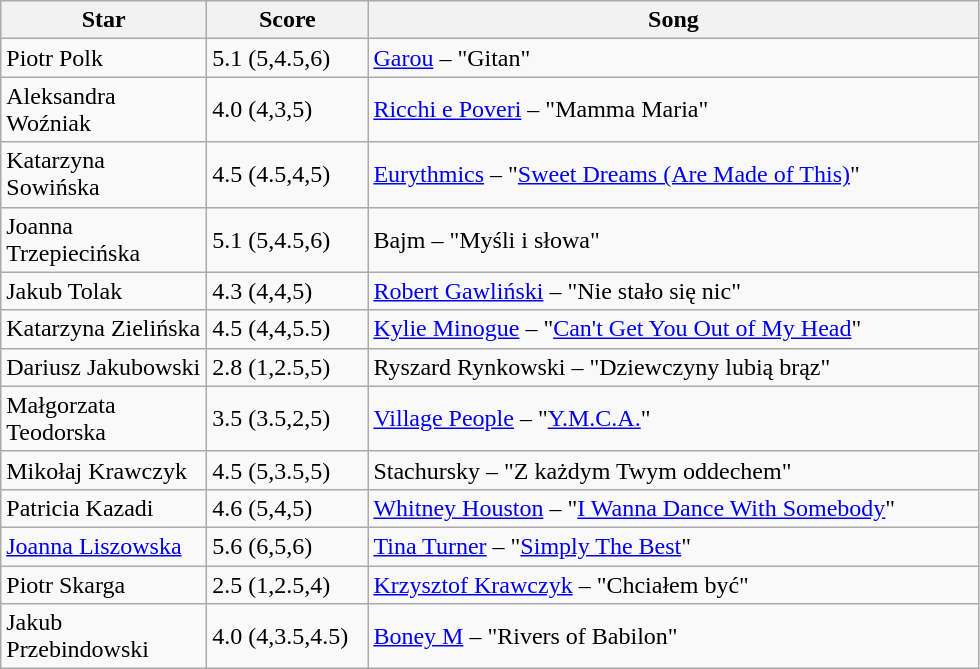<table class="wikitable">
<tr>
<th style="width:130px;">Star</th>
<th style="width:100px;">Score</th>
<th style="width:400px;">Song</th>
</tr>
<tr>
<td>Piotr Polk</td>
<td>5.1 (5,4.5,6)</td>
<td><a href='#'>Garou</a> – "Gitan"</td>
</tr>
<tr>
<td>Aleksandra Woźniak</td>
<td>4.0 (4,3,5)</td>
<td><a href='#'>Ricchi e Poveri</a> – "Mamma Maria"</td>
</tr>
<tr>
<td>Katarzyna Sowińska</td>
<td>4.5 (4.5,4,5)</td>
<td><a href='#'>Eurythmics</a> – "<a href='#'>Sweet Dreams (Are Made of This)</a>"</td>
</tr>
<tr>
<td>Joanna Trzepiecińska</td>
<td>5.1 (5,4.5,6)</td>
<td>Bajm – "Myśli i słowa"</td>
</tr>
<tr>
<td>Jakub Tolak</td>
<td>4.3 (4,4,5)</td>
<td><a href='#'>Robert Gawliński</a> – "Nie stało się nic"</td>
</tr>
<tr>
<td>Katarzyna Zielińska</td>
<td>4.5 (4,4,5.5)</td>
<td><a href='#'>Kylie Minogue</a> – "<a href='#'>Can't Get You Out of My Head</a>"</td>
</tr>
<tr>
<td>Dariusz Jakubowski</td>
<td>2.8 (1,2.5,5)</td>
<td>Ryszard Rynkowski – "Dziewczyny lubią brąz"</td>
</tr>
<tr>
<td>Małgorzata Teodorska</td>
<td>3.5 (3.5,2,5)</td>
<td><a href='#'>Village People</a> – "<a href='#'>Y.M.C.A.</a>"</td>
</tr>
<tr>
<td>Mikołaj Krawczyk</td>
<td>4.5 (5,3.5,5)</td>
<td>Stachursky – "Z każdym Twym oddechem"</td>
</tr>
<tr>
<td>Patricia Kazadi</td>
<td>4.6 (5,4,5)</td>
<td><a href='#'>Whitney Houston</a> – "<a href='#'>I Wanna Dance With Somebody</a>"</td>
</tr>
<tr>
<td><a href='#'>Joanna Liszowska</a></td>
<td>5.6 (6,5,6)</td>
<td><a href='#'>Tina Turner</a> – "<a href='#'>Simply The Best</a>"</td>
</tr>
<tr>
<td>Piotr Skarga</td>
<td>2.5 (1,2.5,4)</td>
<td><a href='#'>Krzysztof Krawczyk</a> – "Chciałem być"</td>
</tr>
<tr>
<td>Jakub Przebindowski</td>
<td>4.0 (4,3.5,4.5)</td>
<td><a href='#'>Boney M</a> – "Rivers of Babilon"</td>
</tr>
</table>
